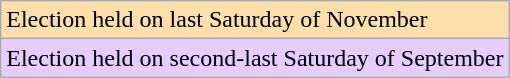<table class="wikitable">
<tr>
<td style="background:#ffdead;">Election held on last Saturday of November</td>
</tr>
<tr>
<td style="background:#E6CCFF;">Election held on second-last Saturday of September</td>
</tr>
</table>
